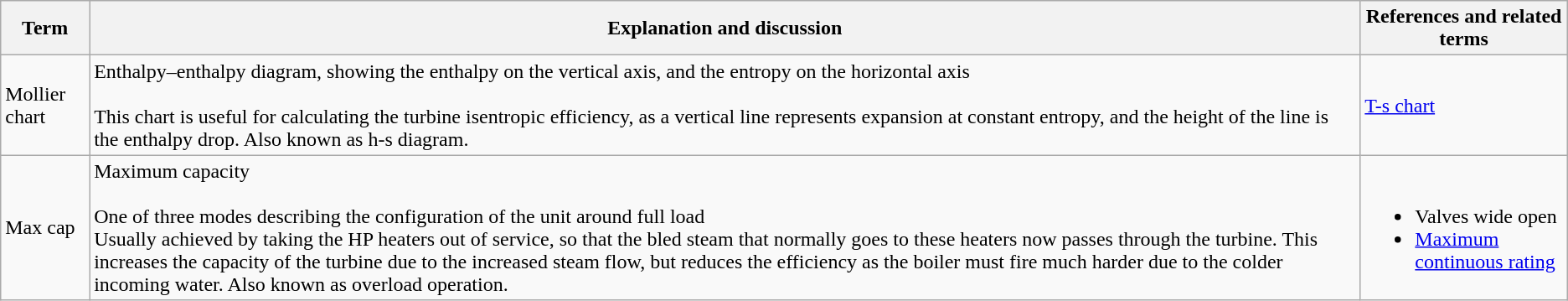<table class="wikitable">
<tr>
<th>Term</th>
<th>Explanation and discussion</th>
<th>References and related terms</th>
</tr>
<tr>
<td>Mollier chart</td>
<td>Enthalpy–enthalpy diagram, showing the enthalpy on the vertical axis, and the entropy on the horizontal axis<br><br>This chart is useful for calculating the turbine isentropic efficiency, as a vertical line represents expansion at constant entropy, and the height of the line is the enthalpy drop. Also known as h-s diagram.</td>
<td><a href='#'>T-s chart</a></td>
</tr>
<tr>
<td>Max cap</td>
<td>Maximum capacity<br><br>One of three modes describing the configuration of the unit around full load<br>
Usually achieved by taking the HP heaters out of service, so that the bled steam that normally goes to these heaters now passes through the turbine.  This increases the capacity of the turbine due to the increased steam flow, but reduces the efficiency as the boiler must fire much harder due to the colder incoming water. Also known as overload operation.</td>
<td><br><ul><li>Valves wide open</li><li><a href='#'>Maximum continuous rating</a></li></ul></td>
</tr>
</table>
